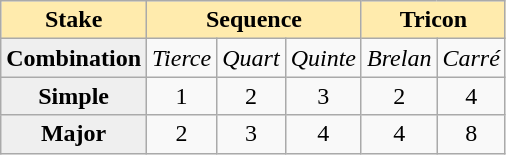<table class="wikitable" align="left">
<tr>
<th style="background:#ffebad;"><strong>Stake</strong></th>
<th style="background:#ffebad;" colspan=3>Sequence</th>
<th style="background:#ffebad;" colspan=2>Tricon</th>
</tr>
<tr>
<td style="background:#efefef;"><strong>Combination</strong></td>
<td><em> Tierce</em></td>
<td><em>Quart</em></td>
<td><em>Quinte</em></td>
<td><em>Brelan</em></td>
<td><em>Carré</em></td>
</tr>
<tr align="center">
<td style="background:#efefef;"><strong>Simple</strong></td>
<td>1</td>
<td>2</td>
<td>3</td>
<td>2</td>
<td>4</td>
</tr>
<tr align="center">
<td style="background:#efefef;"><strong>Major</strong></td>
<td>2</td>
<td>3</td>
<td>4</td>
<td>4</td>
<td>8</td>
</tr>
</table>
